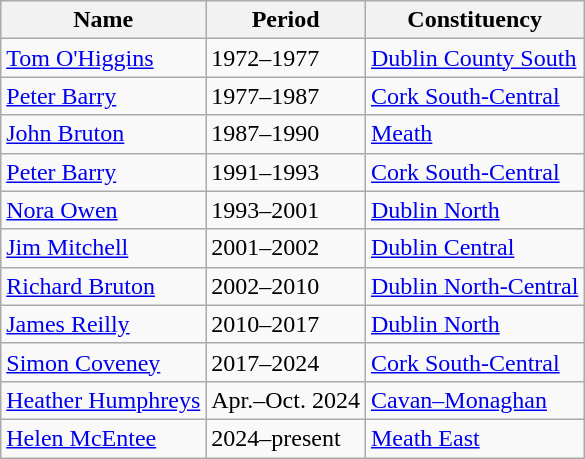<table class="wikitable">
<tr>
<th>Name</th>
<th>Period</th>
<th>Constituency</th>
</tr>
<tr>
<td><a href='#'>Tom O'Higgins</a></td>
<td>1972–1977</td>
<td><a href='#'>Dublin County South</a></td>
</tr>
<tr>
<td><a href='#'>Peter Barry</a></td>
<td>1977–1987</td>
<td><a href='#'>Cork South-Central</a></td>
</tr>
<tr>
<td><a href='#'>John Bruton</a></td>
<td>1987–1990</td>
<td><a href='#'>Meath</a></td>
</tr>
<tr>
<td><a href='#'>Peter Barry</a></td>
<td>1991–1993</td>
<td><a href='#'>Cork South-Central</a></td>
</tr>
<tr>
<td><a href='#'>Nora Owen</a></td>
<td>1993–2001</td>
<td><a href='#'>Dublin North</a></td>
</tr>
<tr>
<td><a href='#'>Jim Mitchell</a></td>
<td>2001–2002</td>
<td><a href='#'>Dublin Central</a></td>
</tr>
<tr>
<td><a href='#'>Richard Bruton</a></td>
<td>2002–2010</td>
<td><a href='#'>Dublin North-Central</a></td>
</tr>
<tr>
<td><a href='#'>James Reilly</a></td>
<td>2010–2017</td>
<td><a href='#'>Dublin North</a></td>
</tr>
<tr>
<td><a href='#'>Simon Coveney</a></td>
<td>2017–2024</td>
<td><a href='#'>Cork South-Central</a></td>
</tr>
<tr>
<td><a href='#'>Heather Humphreys</a></td>
<td>Apr.–Oct. 2024</td>
<td><a href='#'>Cavan–Monaghan</a></td>
</tr>
<tr>
<td><a href='#'>Helen McEntee</a></td>
<td>2024–present</td>
<td><a href='#'>Meath East</a></td>
</tr>
</table>
